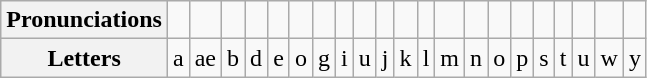<table class="wikitable" style="text-align: center;">
<tr>
<th>Pronunciations</th>
<td></td>
<td></td>
<td></td>
<td></td>
<td></td>
<td></td>
<td></td>
<td></td>
<td></td>
<td></td>
<td></td>
<td></td>
<td></td>
<td></td>
<td></td>
<td></td>
<td></td>
<td></td>
<td></td>
<td></td>
<td></td>
</tr>
<tr>
<th>Letters</th>
<td>a</td>
<td>ae</td>
<td>b</td>
<td>d</td>
<td>e</td>
<td>o</td>
<td>g</td>
<td>i</td>
<td>u</td>
<td>j</td>
<td>k</td>
<td>l</td>
<td>m</td>
<td>n</td>
<td>o</td>
<td>p</td>
<td>s</td>
<td>t</td>
<td>u</td>
<td>w</td>
<td>y</td>
</tr>
</table>
